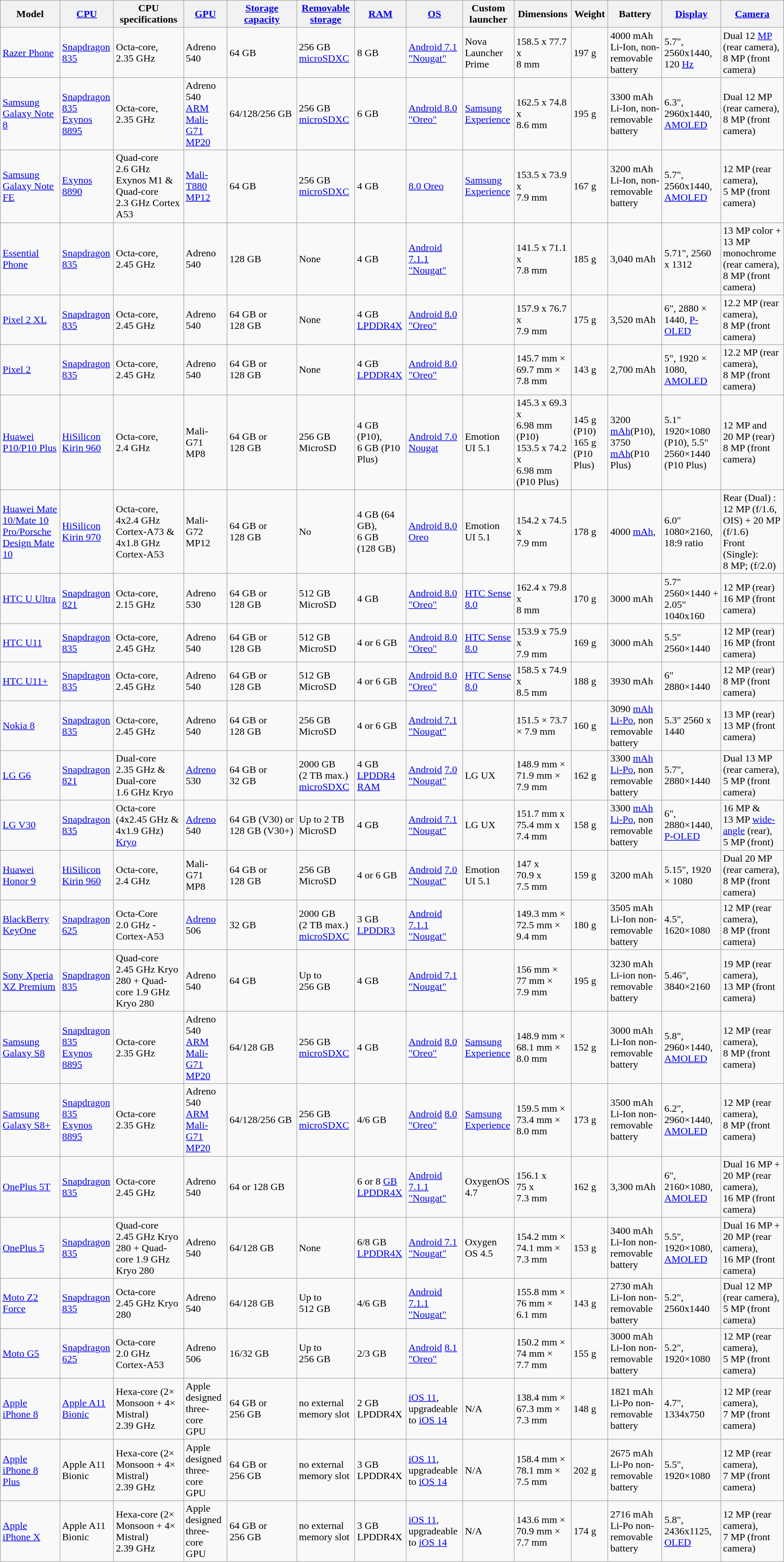<table class="wikitable sortable collapsible" data-sort-type="number">
<tr>
<th>Model</th>
<th><a href='#'>CPU</a></th>
<th data-sort-type="number">CPU specifications</th>
<th data-sort-type="number"><a href='#'>GPU</a></th>
<th><a href='#'>Storage capacity</a></th>
<th><a href='#'>Removable storage</a></th>
<th data-sort-type="number"><a href='#'>RAM</a></th>
<th><a href='#'>OS</a></th>
<th data-sort-type="number">Custom launcher</th>
<th>Dimensions</th>
<th>Weight</th>
<th>Battery</th>
<th><a href='#'>Display</a></th>
<th><a href='#'>Camera</a></th>
</tr>
<tr>
<td><a href='#'>Razer Phone</a></td>
<td><a href='#'>Snapdragon 835</a></td>
<td>Octa-core,<br>2.35 GHz</td>
<td>Adreno 540</td>
<td>64 GB</td>
<td>256 GB <a href='#'>microSDXC</a></td>
<td>8 GB</td>
<td><a href='#'>Android 7.1 "Nougat"</a></td>
<td>Nova Launcher Prime</td>
<td>158.5 x 77.7 x<br>8 mm</td>
<td>197 g</td>
<td>4000 mAh Li-Ion, non-removable battery</td>
<td>5.7", 2560x1440, 120 <a href='#'>Hz</a></td>
<td>Dual 12 <a href='#'>MP</a> (rear camera), 8 MP (front camera)</td>
</tr>
<tr>
<td><a href='#'>Samsung Galaxy Note 8</a></td>
<td><a href='#'>Snapdragon 835</a><br><a href='#'>Exynos 8895</a></td>
<td>Octa-core,<br>2.35 GHz</td>
<td>Adreno 540<br><a href='#'>ARM Mali-G71 MP20</a></td>
<td>64/128/256 GB</td>
<td>256 GB <a href='#'>microSDXC</a></td>
<td>6 GB</td>
<td><a href='#'>Android 8.0 "Oreo"</a></td>
<td><a href='#'>Samsung Experience</a></td>
<td>162.5 x 74.8 x<br>8.6 mm</td>
<td>195 g</td>
<td>3300 mAh Li-Ion, non-removable battery</td>
<td>6.3", 2960x1440, <a href='#'>AMOLED</a></td>
<td>Dual 12 MP (rear camera), 8 MP (front camera)</td>
</tr>
<tr>
<td><a href='#'>Samsung Galaxy Note FE</a></td>
<td><a href='#'>Exynos 8890</a></td>
<td>Quad-core 2.6 GHz Exynos M1 & Quad-core 2.3 GHz Cortex A53</td>
<td><a href='#'>Mali-T880 MP12</a></td>
<td>64 GB</td>
<td>256 GB <a href='#'>microSDXC</a></td>
<td>4 GB</td>
<td><a href='#'>8.0 Oreo</a></td>
<td><a href='#'>Samsung Experience</a></td>
<td>153.5 x 73.9 x<br>7.9 mm</td>
<td>167 g</td>
<td>3200 mAh Li-Ion, non-removable battery</td>
<td>5.7", 2560x1440, <a href='#'>AMOLED</a></td>
<td>12 MP (rear camera), 5 MP (front camera)</td>
</tr>
<tr>
<td><a href='#'>Essential Phone</a></td>
<td><a href='#'>Snapdragon 835</a></td>
<td>Octa-core,<br>2.45 GHz</td>
<td>Adreno 540</td>
<td>128 GB</td>
<td>None</td>
<td>4 GB</td>
<td><a href='#'>Android 7.1.1 "Nougat"</a></td>
<td></td>
<td>141.5 x 71.1 x<br>7.8 mm</td>
<td>185 g</td>
<td>3,040 mAh</td>
<td>5.71", 2560 x 1312</td>
<td>13 MP color + 13 MP monochrome<br>(rear camera),<br>8 MP (front camera)</td>
</tr>
<tr>
<td><a href='#'>Pixel 2 XL</a></td>
<td><a href='#'>Snapdragon 835</a></td>
<td>Octa-core,<br>2.45 GHz</td>
<td>Adreno 540</td>
<td>64 GB or 128 GB</td>
<td>None</td>
<td>4 GB <a href='#'>LPDDR4X</a></td>
<td><a href='#'>Android 8.0 "Oreo"</a></td>
<td></td>
<td>157.9 x 76.7 x<br>7.9 mm</td>
<td>175 g</td>
<td>3,520 mAh</td>
<td>6", 2880 × 1440, <a href='#'>P-OLED</a></td>
<td>12.2 MP (rear camera), 8 MP (front camera)</td>
</tr>
<tr>
<td><a href='#'>Pixel 2</a></td>
<td><a href='#'>Snapdragon 835</a></td>
<td>Octa-core,<br>2.45 GHz</td>
<td>Adreno 540</td>
<td>64 GB or 128 GB</td>
<td>None</td>
<td>4 GB <a href='#'>LPDDR4X</a></td>
<td><a href='#'>Android 8.0 "Oreo"</a></td>
<td></td>
<td>145.7 mm × 69.7 mm × 7.8 mm</td>
<td>143 g</td>
<td>2,700 mAh</td>
<td>5", 1920 × 1080, <a href='#'>AMOLED</a></td>
<td>12.2 MP (rear camera), 8 MP (front camera)</td>
</tr>
<tr>
<td><a href='#'>Huawei P10/P10 Plus</a></td>
<td><a href='#'>HiSilicon Kirin 960</a></td>
<td>Octa-core, 2.4 GHz</td>
<td>Mali-G71 MP8</td>
<td>64 GB or 128 GB</td>
<td>256 GB MicroSD</td>
<td>4 GB (P10),<br>6 GB (P10 Plus)</td>
<td><a href='#'>Android 7.0 Nougat</a></td>
<td>Emotion UI 5.1</td>
<td>145.3 x 69.3 x<br>6.98 mm (P10)<br>153.5 x 74.2 x<br>6.98 mm<br>(P10 Plus)</td>
<td>145 g (P10)<br>165 g (P10 Plus)</td>
<td>3200 <a href='#'>mAh</a>(P10),<br>3750 <a href='#'>mAh</a>(P10 Plus)</td>
<td>5.1" 1920×1080 (P10), 5.5" 2560×1440 (P10 Plus)</td>
<td>12 MP and 20 MP (rear)<br>8 MP (front camera)</td>
</tr>
<tr>
<td><a href='#'>Huawei Mate 10/Mate 10 Pro/Porsche Design Mate 10</a></td>
<td><a href='#'>HiSilicon Kirin 970</a></td>
<td>Octa-core, 4x2.4 GHz Cortex-A73 & 4x1.8 GHz Cortex-A53</td>
<td>Mali-G72 MP12</td>
<td>64 GB or 128 GB</td>
<td>No</td>
<td>4 GB (64 GB),<br>6 GB (128 GB)</td>
<td><a href='#'>Android 8.0 Oreo</a></td>
<td>Emotion UI 5.1</td>
<td>154.2 x 74.5 x<br>7.9 mm</td>
<td>178 g</td>
<td>4000 <a href='#'>mAh</a>,</td>
<td>6.0" 1080×2160, 18:9 ratio</td>
<td>Rear (Dual) : 12 MP (f/1.6, OIS) + 20 MP (f/1.6)<br>Front (Single): 8 MP; (f/2.0)</td>
</tr>
<tr>
<td><a href='#'>HTC U Ultra</a></td>
<td><a href='#'>Snapdragon 821</a></td>
<td>Octa-core,<br>2.15 GHz</td>
<td>Adreno 530</td>
<td>64 GB or 128 GB</td>
<td>512 GB MicroSD</td>
<td>4 GB</td>
<td><a href='#'>Android 8.0 "Oreo"</a></td>
<td><a href='#'>HTC Sense 8.0</a></td>
<td>162.4 x 79.8 x<br>8 mm</td>
<td>170 g</td>
<td>3000 mAh</td>
<td>5.7" 2560×1440 + 2.05" 1040x160</td>
<td>12 MP (rear)<br>16 MP (front camera)</td>
</tr>
<tr>
<td><a href='#'>HTC U11</a></td>
<td><a href='#'>Snapdragon 835</a></td>
<td>Octa-core,<br>2.45 GHz</td>
<td>Adreno 540</td>
<td>64 GB or 128 GB</td>
<td>512 GB MicroSD</td>
<td>4 or 6 GB</td>
<td><a href='#'>Android 8.0 "Oreo"</a></td>
<td><a href='#'>HTC Sense 8.0</a></td>
<td>153.9 x 75.9 x<br>7.9 mm</td>
<td>169 g</td>
<td>3000 mAh</td>
<td>5.5" 2560×1440</td>
<td>12 MP (rear)<br>16 MP (front camera)</td>
</tr>
<tr>
<td><a href='#'>HTC U11+</a></td>
<td><a href='#'>Snapdragon 835</a></td>
<td>Octa-core,<br>2.45 GHz</td>
<td>Adreno 540</td>
<td>64 GB or 128 GB</td>
<td>512 GB MicroSD</td>
<td>4 or 6 GB</td>
<td><a href='#'>Android 8.0 "Oreo"</a></td>
<td><a href='#'>HTC Sense 8.0</a></td>
<td>158.5 x 74.9 x<br>8.5 mm</td>
<td>188 g</td>
<td>3930 mAh</td>
<td>6" 2880×1440</td>
<td>12 MP (rear)<br>8 MP (front camera)</td>
</tr>
<tr>
<td><a href='#'>Nokia 8</a></td>
<td><a href='#'>Snapdragon 835</a></td>
<td>Octa-core,<br>2.45 GHz</td>
<td>Adreno 540</td>
<td>64 GB or 128 GB</td>
<td>256 GB MicroSD</td>
<td>4 or 6 GB</td>
<td><a href='#'>Android 7.1 "Nougat"</a></td>
<td></td>
<td>151.5 × 73.7<br>× 7.9 mm</td>
<td>160 g</td>
<td>3090 <a href='#'>mAh</a> <a href='#'>Li-Po</a>, non removable battery</td>
<td>5.3" 2560 x 1440</td>
<td>13 MP (rear)<br>13 MP (front camera)</td>
</tr>
<tr>
<td><a href='#'>LG G6</a></td>
<td><a href='#'>Snapdragon</a> <a href='#'>821</a></td>
<td>Dual-core 2.35 GHz & Dual-core 1.6 GHz Kryo</td>
<td><a href='#'>Adreno</a> 530</td>
<td>64 GB or 32 GB</td>
<td>2000 GB (2 TB max.) <a href='#'>microSDXC</a></td>
<td>4 GB <a href='#'>LPDDR4</a> <a href='#'>RAM</a></td>
<td><a href='#'>Android</a> <a href='#'>7.0 "Nougat"</a></td>
<td>LG UX</td>
<td>148.9 mm × 71.9 mm × 7.9 mm</td>
<td>162 g</td>
<td>3300 <a href='#'>mAh</a> <a href='#'>Li-Po</a>, non removable battery</td>
<td>5.7", 2880×1440</td>
<td>Dual 13 MP (rear camera), 5 MP (front camera)</td>
</tr>
<tr>
<td><a href='#'>LG V30</a></td>
<td><a href='#'>Snapdragon 835</a></td>
<td>Octa-core (4x2.45 GHz & 4x1.9 GHz) <a href='#'>Kryo</a></td>
<td><a href='#'>Adreno</a> 540</td>
<td>64 GB (V30) or 128 GB (V30+)</td>
<td>Up to 2 TB MicroSD</td>
<td>4 GB</td>
<td><a href='#'>Android 7.1</a><br><a href='#'>"Nougat"</a></td>
<td>LG UX</td>
<td>151.7 mm x<br>75.4 mm x<br>7.4 mm</td>
<td>158 g</td>
<td>3300 <a href='#'>mAh</a> <a href='#'>Li-Po</a>, non removable battery</td>
<td>6", 2880×1440, <a href='#'>P-OLED</a></td>
<td>16 MP & 13 MP <a href='#'>wide-angle</a> (rear), 5 MP (front)</td>
</tr>
<tr>
<td><a href='#'>Huawei Honor 9</a></td>
<td><a href='#'>HiSilicon Kirin 960</a></td>
<td>Octa-core, 2.4 GHz</td>
<td>Mali-G71 MP8</td>
<td>64 GB or 128 GB</td>
<td>256 GB MicroSD</td>
<td>4 or 6 GB</td>
<td><a href='#'>Android</a> <a href='#'>7.0 "Nougat"</a></td>
<td>Emotion UI 5.1</td>
<td>147 x<br>70.9 x<br>7.5 mm</td>
<td>159 g</td>
<td>3200 mAh</td>
<td>5.15", 1920 × 1080</td>
<td>Dual 20 MP (rear camera), 8 MP (front camera)</td>
</tr>
<tr>
<td><a href='#'>BlackBerry KeyOne</a></td>
<td><a href='#'>Snapdragon 625</a></td>
<td>Octa-Core 2.0 GHz - Cortex-A53</td>
<td><a href='#'>Adreno</a> 506</td>
<td>32 GB</td>
<td>2000 GB (2 TB max.) <a href='#'>microSDXC</a></td>
<td>3 GB <a href='#'>LPDDR3</a></td>
<td><a href='#'>Android</a> <a href='#'>7.1.1 "Nougat"</a></td>
<td></td>
<td>149.3 mm × 72.5 mm × 9.4 mm</td>
<td>180 g</td>
<td>3505 mAh Li-Ion non-removable battery</td>
<td>4.5", 1620×1080</td>
<td>12 MP (rear camera),<br>8 MP (front camera)</td>
</tr>
<tr>
<td><a href='#'>Sony Xperia XZ Premium</a></td>
<td><a href='#'>Snapdragon 835</a></td>
<td>Quad-core 2.45 GHz Kryo 280 + Quad-core 1.9 GHz Kryo 280</td>
<td>Adreno 540</td>
<td>64 GB</td>
<td>Up to 256 GB</td>
<td>4 GB</td>
<td><a href='#'>Android 7.1 "Nougat"</a></td>
<td></td>
<td>156 mm × 77 mm × 7.9 mm</td>
<td>195 g</td>
<td>3230 mAh Li-ion non-removable battery</td>
<td>5.46", 3840×2160</td>
<td>19 MP (rear camera),<br>13 MP (front camera)</td>
</tr>
<tr>
<td><a href='#'>Samsung Galaxy S8</a></td>
<td><a href='#'>Snapdragon 835</a><br><a href='#'>Exynos 8895</a></td>
<td>Octa-core 2.35 GHz</td>
<td>Adreno 540<br><a href='#'>ARM Mali-G71 MP20</a></td>
<td>64/128 GB</td>
<td>256 GB <a href='#'>microSDXC</a></td>
<td>4 GB</td>
<td><a href='#'>Android</a> <a href='#'>8.0 "Oreo"</a></td>
<td><a href='#'>Samsung Experience</a></td>
<td>148.9 mm × 68.1 mm × 8.0 mm</td>
<td>152 g</td>
<td>3000 mAh Li-Ion non-removable battery</td>
<td>5.8", 2960×1440, <a href='#'>AMOLED</a></td>
<td>12 MP (rear camera),<br>8 MP (front camera)</td>
</tr>
<tr>
<td><a href='#'>Samsung Galaxy S8+</a></td>
<td><a href='#'>Snapdragon 835</a><br><a href='#'>Exynos 8895</a></td>
<td>Octa-core 2.35 GHz</td>
<td>Adreno 540<br><a href='#'>ARM Mali-G71 MP20</a></td>
<td>64/128/256 GB</td>
<td>256 GB <a href='#'>microSDXC</a></td>
<td>4/6 GB</td>
<td><a href='#'>Android</a> <a href='#'>8.0 "Oreo"</a></td>
<td><a href='#'>Samsung Experience</a></td>
<td>159.5 mm × 73.4 mm × 8.0 mm</td>
<td>173 g</td>
<td>3500 mAh Li-Ion non-removable battery</td>
<td>6.2", 2960×1440, <a href='#'>AMOLED</a></td>
<td>12 MP (rear camera),<br>8 MP (front camera)</td>
</tr>
<tr>
<td><a href='#'>OnePlus 5T</a></td>
<td><a href='#'>Snapdragon 835</a></td>
<td>Octa-core 2.45 GHz</td>
<td>Adreno 540</td>
<td>64 or 128 GB</td>
<td></td>
<td>6 or 8 <a href='#'>GB</a> <a href='#'>LPDDR4X</a></td>
<td><a href='#'>Android</a> <a href='#'>7.1.1 "Nougat"</a></td>
<td>OxygenOS 4.7</td>
<td>156.1 x<br>75 x<br>7.3 mm</td>
<td>162 g</td>
<td>3,300 mAh</td>
<td>6", 2160×1080, <a href='#'>AMOLED</a></td>
<td>Dual 16 MP + 20 MP (rear camera),<br>16 MP (front camera)</td>
</tr>
<tr>
<td><a href='#'>OnePlus 5</a></td>
<td><a href='#'>Snapdragon 835</a></td>
<td>Quad-core 2.45 GHz Kryo 280 + Quad-core 1.9 GHz Kryo 280</td>
<td>Adreno 540</td>
<td>64/128 GB</td>
<td>None</td>
<td>6/8 GB <a href='#'>LPDDR4X</a></td>
<td><a href='#'>Android 7.1 "Nougat"</a></td>
<td>Oxygen OS 4.5</td>
<td>154.2 mm × 74.1 mm × 7.3 mm</td>
<td>153 g</td>
<td>3400 mAh Li-Ion non-removable battery</td>
<td>5.5", 1920×1080, <a href='#'>AMOLED</a></td>
<td>Dual 16 MP + 20 MP (rear camera),<br>16 MP (front camera)</td>
</tr>
<tr>
<td><a href='#'>Moto Z2 Force</a></td>
<td><a href='#'>Snapdragon 835</a></td>
<td>Octa-core 2.45 GHz Kryo 280</td>
<td>Adreno 540</td>
<td>64/128 GB</td>
<td>Up to 512 GB</td>
<td>4/6 GB</td>
<td><a href='#'>Android</a> <a href='#'>7.1.1 "Nougat"</a></td>
<td></td>
<td>155.8 mm × 76 mm × 6.1 mm</td>
<td>143 g</td>
<td>2730 mAh Li-Ion non-removable battery</td>
<td>5.2", 2560x1440</td>
<td>Dual 12 MP (rear camera),<br>5 MP (front camera)</td>
</tr>
<tr>
<td><a href='#'>Moto G5</a></td>
<td><a href='#'>Snapdragon 625</a></td>
<td>Octa-core 2.0 GHz Cortex-A53</td>
<td>Adreno 506</td>
<td>16/32 GB</td>
<td>Up to 256 GB</td>
<td>2/3 GB</td>
<td><a href='#'>Android</a> <a href='#'>8.1 "Oreo"</a></td>
<td></td>
<td>150.2 mm × 74 mm × 7.7 mm</td>
<td>155 g</td>
<td>3000 mAh Li-Ion non-removable battery</td>
<td>5.2", 1920×1080</td>
<td>12 MP (rear camera),<br>5 MP (front camera)</td>
</tr>
<tr>
<td><a href='#'>Apple iPhone 8</a></td>
<td><a href='#'>Apple A11 Bionic</a></td>
<td>Hexa-core (2× Monsoon + 4× Mistral) 2.39 GHz</td>
<td>Apple designed three-core GPU</td>
<td>64 GB or 256 GB</td>
<td>no external memory slot</td>
<td>2 GB LPDDR4X</td>
<td><a href='#'>iOS 11</a>, upgradeable to <a href='#'>iOS 14</a></td>
<td>N/A</td>
<td>138.4 mm × 67.3 mm × 7.3 mm</td>
<td>148 g</td>
<td>1821 mAh Li-Po non-removable battery</td>
<td>4.7", 1334x750</td>
<td>12 MP (rear camera),<br>7 MP (front camera)</td>
</tr>
<tr>
<td><a href='#'>Apple iPhone 8 Plus</a></td>
<td>Apple A11 Bionic</td>
<td>Hexa-core (2× Monsoon + 4× Mistral) 2.39 GHz</td>
<td>Apple designed three-core GPU</td>
<td>64 GB or 256 GB</td>
<td>no external memory slot</td>
<td>3 GB LPDDR4X</td>
<td><a href='#'>iOS 11</a>, upgradeable to <a href='#'>iOS 14</a></td>
<td>N/A</td>
<td>158.4 mm × 78.1 mm × 7.5 mm</td>
<td>202 g</td>
<td>2675 mAh Li-Po non-removable battery</td>
<td>5.5", 1920×1080</td>
<td>12 MP (rear camera),<br>7 MP (front camera)</td>
</tr>
<tr>
<td><a href='#'>Apple iPhone X</a></td>
<td>Apple A11 Bionic</td>
<td>Hexa-core (2× Monsoon + 4× Mistral) 2.39 GHz</td>
<td>Apple designed three-core GPU</td>
<td>64 GB or 256 GB</td>
<td>no external memory slot</td>
<td>3 GB LPDDR4X</td>
<td><a href='#'>iOS 11</a>, upgradeable to <a href='#'>iOS 14</a></td>
<td>N/A</td>
<td>143.6 mm × 70.9 mm × 7.7 mm</td>
<td>174 g</td>
<td>2716 mAh Li-Po non-removable battery</td>
<td>5.8", 2436x1125, <a href='#'>OLED</a></td>
<td>12 MP (rear camera),<br>7 MP (front camera)</td>
</tr>
</table>
